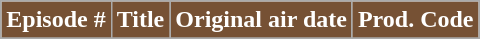<table class="wikitable plainrowheaders">
<tr>
<th ! style="background:#765134; color:#FFFFFF; text-align:center;">Episode #</th>
<th ! style="background:#765134; color:#FFFFFF; text-align:center;">Title</th>
<th ! style="background:#765134; color:#FFFFFF; text-align:center;">Original air date</th>
<th ! style="background:#765134; color:#FFFFFF; text-align:center;">Prod. Code</th>
</tr>
<tr>
</tr>
</table>
